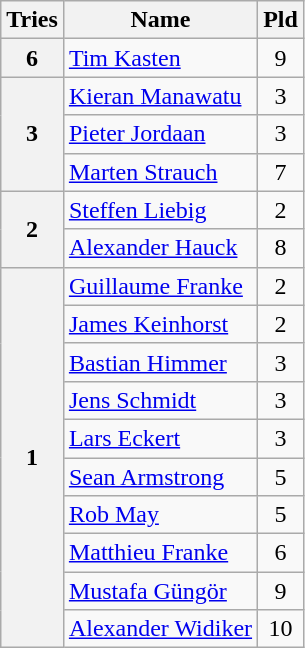<table class="wikitable">
<tr>
<th>Tries</th>
<th>Name</th>
<th>Pld</th>
</tr>
<tr>
<th>6</th>
<td><a href='#'>Tim Kasten</a></td>
<td align="center">9</td>
</tr>
<tr>
<th rowspan=3>3</th>
<td><a href='#'>Kieran Manawatu</a></td>
<td align="center">3</td>
</tr>
<tr>
<td><a href='#'>Pieter Jordaan</a></td>
<td align="center">3</td>
</tr>
<tr>
<td><a href='#'>Marten Strauch</a></td>
<td align="center">7</td>
</tr>
<tr>
<th rowspan=2>2</th>
<td><a href='#'>Steffen Liebig</a></td>
<td align="center">2</td>
</tr>
<tr>
<td><a href='#'>Alexander Hauck</a></td>
<td align="center">8</td>
</tr>
<tr>
<th rowspan=10>1</th>
<td><a href='#'>Guillaume Franke</a></td>
<td align="center">2</td>
</tr>
<tr>
<td><a href='#'>James Keinhorst</a></td>
<td align="center">2</td>
</tr>
<tr>
<td><a href='#'>Bastian Himmer</a></td>
<td align="center">3</td>
</tr>
<tr>
<td><a href='#'>Jens Schmidt</a></td>
<td align="center">3</td>
</tr>
<tr>
<td><a href='#'>Lars Eckert</a></td>
<td align="center">3</td>
</tr>
<tr>
<td><a href='#'>Sean Armstrong</a></td>
<td align="center">5</td>
</tr>
<tr>
<td><a href='#'>Rob May</a></td>
<td align="center">5</td>
</tr>
<tr>
<td><a href='#'>Matthieu Franke</a></td>
<td align="center">6</td>
</tr>
<tr>
<td><a href='#'>Mustafa Güngör</a></td>
<td align="center">9</td>
</tr>
<tr>
<td><a href='#'>Alexander Widiker</a></td>
<td align="center">10</td>
</tr>
</table>
